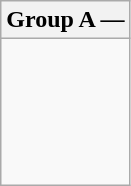<table class="wikitable">
<tr>
<th>Group A —</th>
</tr>
<tr>
<td><br><br>
<br>
<br>
<br></td>
</tr>
</table>
